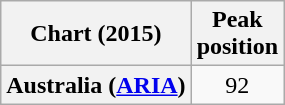<table class="wikitable plainrowheaders">
<tr>
<th scope="col">Chart (2015)</th>
<th scope="col">Peak<br>position</th>
</tr>
<tr>
<th scope="row">Australia (<a href='#'>ARIA</a>)</th>
<td align="center">92</td>
</tr>
</table>
